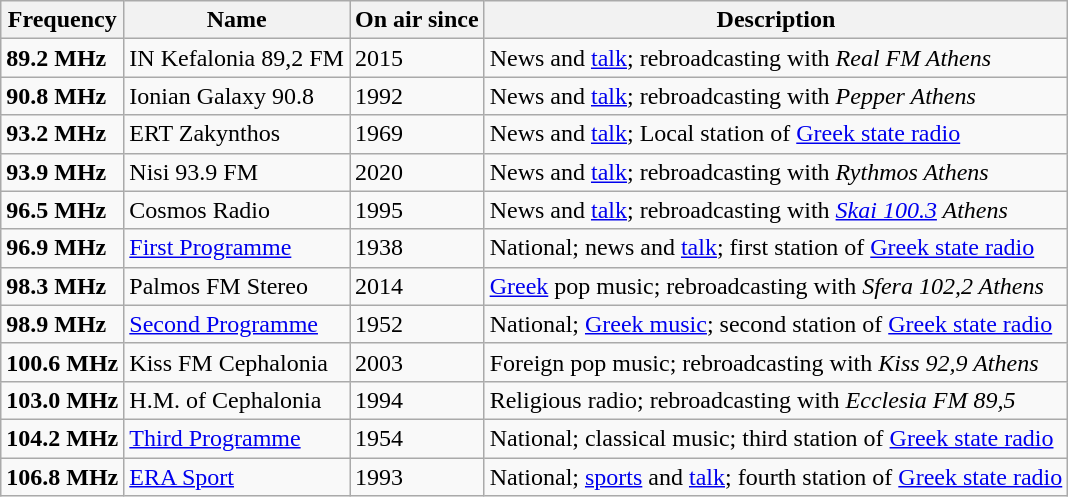<table class="wikitable">
<tr>
<th>Frequency</th>
<th>Name</th>
<th>On air since</th>
<th>Description</th>
</tr>
<tr>
<td><strong>89.2 MHz</strong></td>
<td>IN Kefalonia 89,2 FM</td>
<td>2015</td>
<td>News and <a href='#'>talk</a>; rebroadcasting with <em>Real FM Athens</em></td>
</tr>
<tr>
<td><strong>90.8 MHz</strong></td>
<td>Ionian Galaxy 90.8</td>
<td>1992</td>
<td>News and <a href='#'>talk</a>; rebroadcasting with <em>Pepper Athens</em></td>
</tr>
<tr>
<td><strong>93.2 MHz</strong></td>
<td>ERT Zakynthos</td>
<td>1969</td>
<td>News and <a href='#'>talk</a>; Local station of <a href='#'>Greek state radio</a></td>
</tr>
<tr>
<td><strong>93.9 MHz</strong></td>
<td>Nisi 93.9 FM</td>
<td>2020</td>
<td>News and <a href='#'>talk</a>; rebroadcasting with <em>Rythmos Athens</em></td>
</tr>
<tr>
<td><strong>96.5 MHz</strong></td>
<td>Cosmos Radio</td>
<td>1995</td>
<td>News and <a href='#'>talk</a>; rebroadcasting with <em><a href='#'>Skai 100.3</a> Athens</em></td>
</tr>
<tr>
<td><strong>96.9 MHz</strong></td>
<td><a href='#'>First Programme</a></td>
<td>1938</td>
<td>National; news and <a href='#'>talk</a>; first station of <a href='#'>Greek state radio</a></td>
</tr>
<tr>
<td><strong>98.3 MHz</strong></td>
<td>Palmos FM Stereo</td>
<td>2014</td>
<td><a href='#'>Greek</a> pop music; rebroadcasting with <em>Sfera 102,2 Athens</em></td>
</tr>
<tr>
<td><strong>98.9 MHz</strong></td>
<td><a href='#'>Second Programme</a></td>
<td>1952</td>
<td>National; <a href='#'>Greek music</a>; second station of <a href='#'>Greek state radio</a></td>
</tr>
<tr>
<td><strong>100.6 MHz</strong></td>
<td>Kiss FM Cephalonia</td>
<td>2003</td>
<td>Foreign pop music; rebroadcasting with <em>Kiss 92,9 Athens</em></td>
</tr>
<tr>
<td><strong>103.0 MHz</strong></td>
<td>H.M. of Cephalonia</td>
<td>1994</td>
<td>Religious radio; rebroadcasting with <em>Ecclesia FM 89,5</em></td>
</tr>
<tr>
<td><strong>104.2 MHz</strong></td>
<td><a href='#'>Third Programme</a></td>
<td>1954</td>
<td>National; classical music; third station of <a href='#'>Greek state radio</a></td>
</tr>
<tr>
<td><strong>106.8 MHz</strong></td>
<td><a href='#'>ERA Sport</a></td>
<td>1993</td>
<td>National; <a href='#'>sports</a> and <a href='#'>talk</a>; fourth station of <a href='#'>Greek state radio</a></td>
</tr>
</table>
